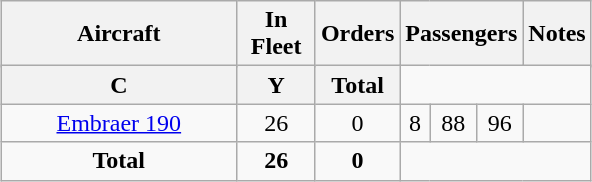<table class="wikitable" style="border-collapse:collapse; text-align:center;margin:1em auto;">
<tr>
<th width="150pt" rowspan="2">Aircraft</th>
<th width="45pt" rowspan="2">In Fleet</th>
<th width="45pt" rowspan="2">Orders</th>
<th colspan="3">Passengers</th>
<th rowspan="2">Notes</th>
</tr>
<tr>
</tr>
<tr>
<th width="33px"><abbr>C</abbr></th>
<th width="33px"><abbr>Y</abbr></th>
<th width="33px">Total</th>
</tr>
<tr>
<td><a href='#'>Embraer 190</a></td>
<td>26</td>
<td>0</td>
<td>8</td>
<td>88</td>
<td>96</td>
<td></td>
</tr>
<tr>
<td><strong>Total</strong></td>
<td><strong>26</strong></td>
<td><strong>0</strong></td>
<td colspan="4"></td>
</tr>
</table>
